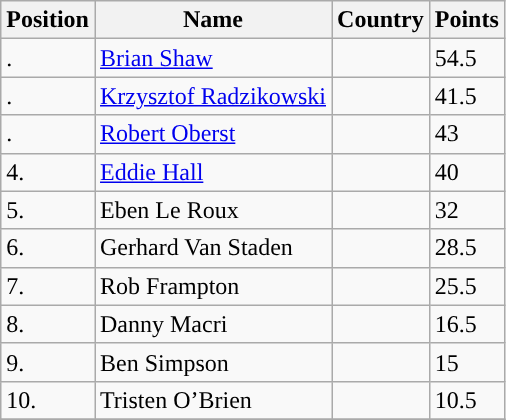<table class="wikitable" style="display: inline-table">
<tr>
<th>Position</th>
<th>Name</th>
<th>Country</th>
<th>Points</th>
</tr>
<tr>
<td>.</td>
<td><a href='#'>Brian Shaw</a></td>
<td></td>
<td>54.5</td>
</tr>
<tr>
<td>.</td>
<td><a href='#'>Krzysztof Radzikowski</a></td>
<td></td>
<td>41.5</td>
</tr>
<tr>
<td>.</td>
<td><a href='#'>Robert Oberst</a></td>
<td></td>
<td>43</td>
</tr>
<tr>
<td>4.</td>
<td><a href='#'>Eddie Hall</a></td>
<td></td>
<td>40</td>
</tr>
<tr>
<td>5.</td>
<td>Eben Le Roux</td>
<td></td>
<td>32</td>
</tr>
<tr>
<td>6.</td>
<td>Gerhard Van Staden</td>
<td></td>
<td>28.5</td>
</tr>
<tr>
<td>7.</td>
<td>Rob Frampton</td>
<td></td>
<td>25.5</td>
</tr>
<tr>
<td>8.</td>
<td>Danny Macri</td>
<td></td>
<td>16.5</td>
</tr>
<tr>
<td>9.</td>
<td>Ben Simpson</td>
<td></td>
<td>15</td>
</tr>
<tr>
<td>10.</td>
<td>Tristen O’Brien</td>
<td></td>
<td>10.5</td>
</tr>
<tr>
</tr>
</table>
